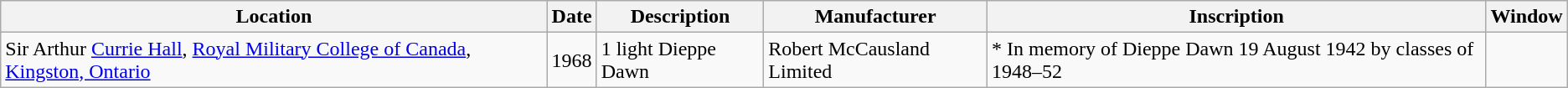<table class="wikitable">
<tr>
<th>Location</th>
<th>Date</th>
<th>Description</th>
<th>Manufacturer</th>
<th>Inscription</th>
<th>Window</th>
</tr>
<tr>
<td>Sir Arthur <a href='#'>Currie Hall</a>, <a href='#'>Royal Military College of Canada</a>, <a href='#'>Kingston, Ontario</a></td>
<td>1968</td>
<td>1 light Dieppe Dawn</td>
<td>Robert McCausland Limited</td>
<td>* In memory of Dieppe Dawn 19 August 1942 by classes of 1948–52</td>
<td></td>
</tr>
</table>
